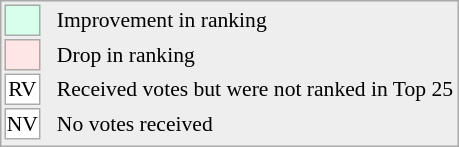<table align="right" style="font-size:90%; border:1px solid #aaaaaa; white-space:nowrap; background:#eeeeee;">
<tr>
<td style="background:#d8ffeb; width:20px; border:1px solid #aaaaaa;"> </td>
<td rowspan="5"> </td>
<td>Improvement in ranking</td>
</tr>
<tr>
<td style="background:#ffe6e6; width:20px; border:1px solid #aaaaaa;"> </td>
<td>Drop in ranking</td>
</tr>
<tr>
<td align="center" style="width:20px; border:1px solid #aaaaaa; background:white;">RV</td>
<td>Received votes but were not ranked in Top 25</td>
</tr>
<tr>
<td align="center" style="width:20px; border:1px solid #aaaaaa; background:white;">NV</td>
<td>No votes received</td>
</tr>
<tr>
</tr>
</table>
